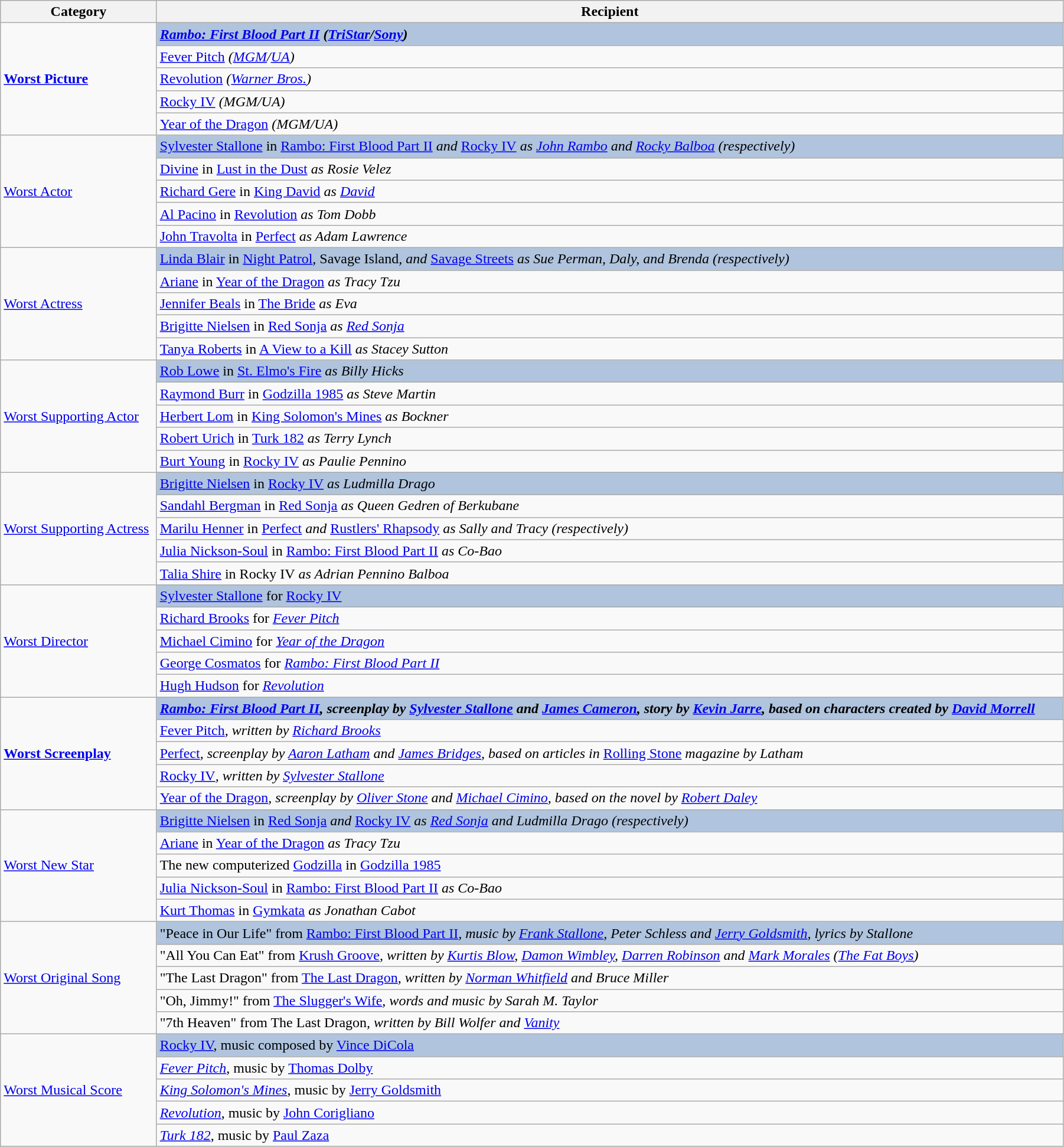<table class="wikitable" width="95%" align="centre">
<tr>
<th>Category</th>
<th>Recipient</th>
</tr>
<tr>
<td rowspan=5><strong><a href='#'>Worst Picture</a></strong></td>
<td style="background:#B0C4DE;"><strong><em><a href='#'>Rambo: First Blood Part II</a><em> (<a href='#'>TriStar</a>/<a href='#'>Sony</a>)<strong></td>
</tr>
<tr>
<td></em><a href='#'>Fever Pitch</a><em> (<a href='#'>MGM</a>/<a href='#'>UA</a>)</td>
</tr>
<tr>
<td></em><a href='#'>Revolution</a><em> (<a href='#'>Warner Bros.</a>)</td>
</tr>
<tr>
<td></em><a href='#'>Rocky IV</a><em> (MGM/UA)</td>
</tr>
<tr>
<td></em><a href='#'>Year of the Dragon</a><em> (MGM/UA)</td>
</tr>
<tr>
<td rowspan=5></strong><a href='#'>Worst Actor</a><strong></td>
<td style="background:#B0C4DE;"></strong><a href='#'>Sylvester Stallone</a> in </em><a href='#'>Rambo: First Blood Part II</a><em> and </em><a href='#'>Rocky IV</a><em> as <a href='#'>John Rambo</a> and <a href='#'>Rocky Balboa</a> (respectively)<strong></td>
</tr>
<tr>
<td><a href='#'>Divine</a> in </em><a href='#'>Lust in the Dust</a><em> as Rosie Velez</td>
</tr>
<tr>
<td><a href='#'>Richard Gere</a> in </em><a href='#'>King David</a><em> as <a href='#'>David</a></td>
</tr>
<tr>
<td><a href='#'>Al Pacino</a> in </em><a href='#'>Revolution</a><em> as Tom Dobb</td>
</tr>
<tr>
<td><a href='#'>John Travolta</a> in </em><a href='#'>Perfect</a><em> as Adam Lawrence</td>
</tr>
<tr>
<td rowspan=5></strong><a href='#'>Worst Actress</a><strong></td>
<td style="background:#B0C4DE;"></strong><a href='#'>Linda Blair</a> in </em><a href='#'>Night Patrol</a><em>, </em>Savage Island<em>, and </em><a href='#'>Savage Streets</a><em> as Sue Perman, Daly, and Brenda (respectively)<strong></td>
</tr>
<tr>
<td><a href='#'>Ariane</a> in </em><a href='#'>Year of the Dragon</a><em> as Tracy Tzu</td>
</tr>
<tr>
<td><a href='#'>Jennifer Beals</a> in </em><a href='#'>The Bride</a><em> as Eva</td>
</tr>
<tr>
<td><a href='#'>Brigitte Nielsen</a> in </em><a href='#'>Red Sonja</a><em> as <a href='#'>Red Sonja</a></td>
</tr>
<tr>
<td><a href='#'>Tanya Roberts</a> in </em><a href='#'>A View to a Kill</a><em> as Stacey Sutton</td>
</tr>
<tr>
<td rowspan=5></strong><a href='#'>Worst Supporting Actor</a><strong></td>
<td style="background:#B0C4DE;"></strong><a href='#'>Rob Lowe</a> in </em><a href='#'>St. Elmo's Fire</a><em> as Billy Hicks<strong></td>
</tr>
<tr>
<td><a href='#'>Raymond Burr</a> in </em><a href='#'>Godzilla 1985</a><em> as Steve Martin</td>
</tr>
<tr>
<td><a href='#'>Herbert Lom</a> in </em><a href='#'>King Solomon's Mines</a><em> as Bockner</td>
</tr>
<tr>
<td><a href='#'>Robert Urich</a> in </em><a href='#'>Turk 182</a><em> as Terry Lynch</td>
</tr>
<tr>
<td><a href='#'>Burt Young</a> in </em><a href='#'>Rocky IV</a><em> as Paulie Pennino</td>
</tr>
<tr>
<td rowspan=5></strong><a href='#'>Worst Supporting Actress</a><strong></td>
<td style="background:#B0C4DE;"></strong><a href='#'>Brigitte Nielsen</a> in </em><a href='#'>Rocky IV</a><em> as Ludmilla Drago<strong></td>
</tr>
<tr>
<td><a href='#'>Sandahl Bergman</a> in </em><a href='#'>Red Sonja</a><em> as Queen Gedren of Berkubane</td>
</tr>
<tr>
<td><a href='#'>Marilu Henner</a> in </em><a href='#'>Perfect</a><em> and </em><a href='#'>Rustlers' Rhapsody</a><em> as Sally and Tracy (respectively)</td>
</tr>
<tr>
<td><a href='#'>Julia Nickson-Soul</a> in </em><a href='#'>Rambo: First Blood Part II</a><em> as Co-Bao</td>
</tr>
<tr>
<td><a href='#'>Talia Shire</a> in </em>Rocky IV<em> as Adrian Pennino Balboa</td>
</tr>
<tr>
<td rowspan=5></strong><a href='#'>Worst Director</a><strong></td>
<td style="background:#B0C4DE;"></strong><a href='#'>Sylvester Stallone</a> for </em><a href='#'>Rocky IV</a></em></strong></td>
</tr>
<tr>
<td><a href='#'>Richard Brooks</a> for <em><a href='#'>Fever Pitch</a></em></td>
</tr>
<tr>
<td><a href='#'>Michael Cimino</a> for <em><a href='#'>Year of the Dragon</a></em></td>
</tr>
<tr>
<td><a href='#'>George Cosmatos</a> for <em><a href='#'>Rambo: First Blood Part II</a></em></td>
</tr>
<tr>
<td><a href='#'>Hugh Hudson</a> for <em><a href='#'>Revolution</a></em></td>
</tr>
<tr>
<td rowspan=5><strong><a href='#'>Worst Screenplay</a></strong></td>
<td style="background:#B0C4DE;"><strong><em><a href='#'>Rambo: First Blood Part II</a><em>, screenplay by <a href='#'>Sylvester Stallone</a> and <a href='#'>James Cameron</a>, story by <a href='#'>Kevin Jarre</a>, based on characters created by <a href='#'>David Morrell</a><strong></td>
</tr>
<tr>
<td></em><a href='#'>Fever Pitch</a><em>, written by <a href='#'>Richard Brooks</a></td>
</tr>
<tr>
<td></em><a href='#'>Perfect</a><em>, screenplay by <a href='#'>Aaron Latham</a> and <a href='#'>James Bridges</a>, based on articles in </em><a href='#'>Rolling Stone</a><em> magazine by Latham</td>
</tr>
<tr>
<td></em><a href='#'>Rocky IV</a><em>, written by <a href='#'>Sylvester Stallone</a></td>
</tr>
<tr>
<td></em><a href='#'>Year of the Dragon</a><em>, screenplay by <a href='#'>Oliver Stone</a> and <a href='#'>Michael Cimino</a>, based on the novel by <a href='#'>Robert Daley</a></td>
</tr>
<tr>
<td rowspan=5></strong><a href='#'>Worst New Star</a><strong></td>
<td style="background:#B0C4DE;"></strong><a href='#'>Brigitte Nielsen</a> in </em><a href='#'>Red Sonja</a><em> and </em><a href='#'>Rocky IV</a><em> as <a href='#'>Red Sonja</a> and Ludmilla Drago (respectively)<strong></td>
</tr>
<tr>
<td><a href='#'>Ariane</a> in </em><a href='#'>Year of the Dragon</a><em> as Tracy Tzu</td>
</tr>
<tr>
<td>The new computerized <a href='#'>Godzilla</a> in </em><a href='#'>Godzilla 1985</a><em></td>
</tr>
<tr>
<td><a href='#'>Julia Nickson-Soul</a> in </em><a href='#'>Rambo: First Blood Part II</a><em> as Co-Bao</td>
</tr>
<tr>
<td><a href='#'>Kurt Thomas</a> in </em><a href='#'>Gymkata</a><em> as Jonathan Cabot</td>
</tr>
<tr>
<td rowspan=5></strong><a href='#'>Worst Original Song</a><strong></td>
<td style="background:#B0C4DE;"></strong>"Peace in Our Life" from </em><a href='#'>Rambo: First Blood Part II</a><em>, music by <a href='#'>Frank Stallone</a>, Peter Schless and <a href='#'>Jerry Goldsmith</a>, lyrics by Stallone<strong></td>
</tr>
<tr>
<td>"All You Can Eat" from </em><a href='#'>Krush Groove</a><em>, written by <a href='#'>Kurtis Blow</a>, <a href='#'>Damon Wimbley</a>, <a href='#'>Darren Robinson</a> and <a href='#'>Mark Morales</a> (<a href='#'>The Fat Boys</a>)</td>
</tr>
<tr>
<td>"The Last Dragon" from </em><a href='#'>The Last Dragon</a><em>, written by <a href='#'>Norman Whitfield</a> and Bruce Miller</td>
</tr>
<tr>
<td>"Oh, Jimmy!" from </em><a href='#'>The Slugger's Wife</a><em>, words and music by Sarah M. Taylor</td>
</tr>
<tr>
<td>"7th Heaven" from </em>The Last Dragon<em>, written by Bill Wolfer and <a href='#'>Vanity</a></td>
</tr>
<tr>
<td rowspan=5></strong><a href='#'>Worst Musical Score</a><strong></td>
<td style="background:#B0C4DE;"></em></strong><a href='#'>Rocky IV</a></em>, music composed by <a href='#'>Vince DiCola</a></strong></td>
</tr>
<tr>
<td><em><a href='#'>Fever Pitch</a></em>, music by <a href='#'>Thomas Dolby</a></td>
</tr>
<tr>
<td><em><a href='#'>King Solomon's Mines</a></em>, music by <a href='#'>Jerry Goldsmith</a></td>
</tr>
<tr>
<td><em><a href='#'>Revolution</a></em>, music by <a href='#'>John Corigliano</a></td>
</tr>
<tr>
<td><em><a href='#'>Turk 182</a></em>, music by <a href='#'>Paul Zaza</a></td>
</tr>
</table>
